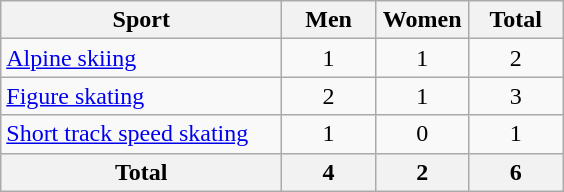<table class="wikitable sortable" style="text-align:center;">
<tr>
<th width=180>Sport</th>
<th width=55>Men</th>
<th width=55>Women</th>
<th width=55>Total</th>
</tr>
<tr>
<td align=left><a href='#'>Alpine skiing</a></td>
<td>1</td>
<td>1</td>
<td>2</td>
</tr>
<tr>
<td align=left><a href='#'>Figure skating</a></td>
<td>2</td>
<td>1</td>
<td>3</td>
</tr>
<tr>
<td align=left><a href='#'>Short track speed skating</a></td>
<td>1</td>
<td>0</td>
<td>1</td>
</tr>
<tr>
<th>Total</th>
<th>4</th>
<th>2</th>
<th>6</th>
</tr>
</table>
